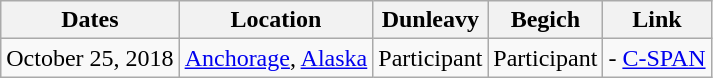<table class="wikitable" style="text-align:center">
<tr>
<th>Dates</th>
<th>Location</th>
<th>Dunleavy</th>
<th>Begich</th>
<th>Link</th>
</tr>
<tr>
<td>October 25, 2018</td>
<td><a href='#'>Anchorage</a>, <a href='#'>Alaska</a></td>
<td>Participant</td>
<td>Participant</td>
<td align=left> - <a href='#'>C-SPAN</a></td>
</tr>
</table>
